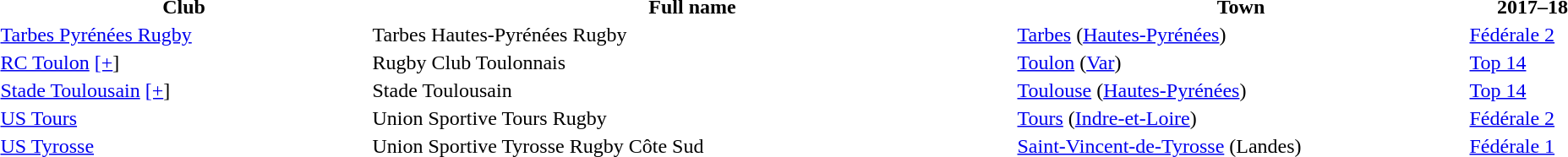<table style="width:100%;">
<tr>
<th style="width:23%;">Club</th>
<th style="width:40%;">Full name</th>
<th style="width:28%;">Town</th>
<th style="width:8%;">2017–18</th>
</tr>
<tr>
<td><a href='#'>Tarbes Pyrénées Rugby</a></td>
<td>Tarbes Hautes-Pyrénées Rugby</td>
<td><a href='#'>Tarbes</a> (<a href='#'>Hautes-Pyrénées</a>)</td>
<td><a href='#'>Fédérale 2</a></td>
</tr>
<tr>
<td><a href='#'>RC Toulon</a> <a href='#'>[+</a>]</td>
<td>Rugby Club Toulonnais</td>
<td><a href='#'>Toulon</a> (<a href='#'>Var</a>)</td>
<td><a href='#'>Top 14</a></td>
</tr>
<tr>
<td><a href='#'>Stade Toulousain</a> <a href='#'>[+</a>]</td>
<td>Stade Toulousain</td>
<td><a href='#'>Toulouse</a> (<a href='#'>Hautes-Pyrénées</a>)</td>
<td><a href='#'>Top 14</a></td>
</tr>
<tr>
<td><a href='#'>US Tours</a></td>
<td>Union Sportive Tours Rugby</td>
<td><a href='#'>Tours</a> (<a href='#'>Indre-et-Loire</a>)</td>
<td><a href='#'>Fédérale 2</a></td>
</tr>
<tr>
<td><a href='#'>US Tyrosse</a></td>
<td>Union Sportive Tyrosse Rugby Côte Sud</td>
<td><a href='#'>Saint-Vincent-de-Tyrosse</a> (Landes)</td>
<td><a href='#'>Fédérale 1</a></td>
</tr>
</table>
